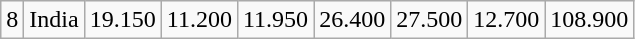<table class="wikitable">
<tr>
<td>8</td>
<td>India</td>
<td>19.150</td>
<td>11.200</td>
<td>11.950</td>
<td>26.400</td>
<td>27.500</td>
<td>12.700</td>
<td>108.900</td>
</tr>
</table>
